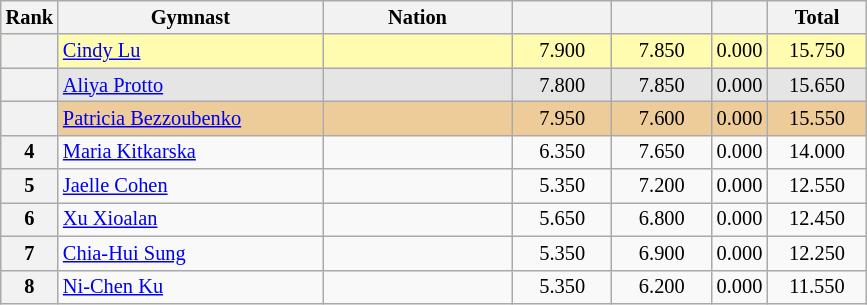<table class="wikitable sortable" style="text-align:center; font-size:85%">
<tr>
<th scope="col" style="width:20px;">Rank</th>
<th ! scope="col" style="width:170px;">Gymnast</th>
<th ! scope="col" style="width:120px;">Nation</th>
<th ! scope="col" style="width:60px;"></th>
<th ! scope="col" style="width:60px;"></th>
<th ! scope="col" style="width:30px;"></th>
<th ! scope="col" style="width:60px;">Total</th>
</tr>
<tr bgcolor=fffcaf>
<th scope=row></th>
<td align=left><a href='#'>Cindy Lu</a></td>
<td style="text-align:left;"></td>
<td>7.900</td>
<td>7.850</td>
<td>0.000</td>
<td>15.750</td>
</tr>
<tr bgcolor=e5e5e5>
<th scope=row></th>
<td align=left><a href='#'>Aliya Protto</a></td>
<td style="text-align:left;"></td>
<td>7.800</td>
<td>7.850</td>
<td>0.000</td>
<td>15.650</td>
</tr>
<tr bgcolor=eecc99>
<th scope=row></th>
<td align=left><a href='#'>Patricia Bezzoubenko</a></td>
<td style="text-align:left;"></td>
<td>7.950</td>
<td>7.600</td>
<td>0.000</td>
<td>15.550</td>
</tr>
<tr>
<th scope=row>4</th>
<td align=left><a href='#'>Maria Kitkarska</a></td>
<td style="text-align:left;"></td>
<td>6.350</td>
<td>7.650</td>
<td>0.000</td>
<td>14.000</td>
</tr>
<tr>
<th scope=row>5</th>
<td align=left><a href='#'>Jaelle Cohen</a></td>
<td style="text-align:left;"></td>
<td>5.350</td>
<td>7.200</td>
<td>0.000</td>
<td>12.550</td>
</tr>
<tr>
<th scope=row>6</th>
<td align=left><a href='#'>Xu Xioalan</a></td>
<td style="text-align:left;"></td>
<td>5.650</td>
<td>6.800</td>
<td>0.000</td>
<td>12.450</td>
</tr>
<tr>
<th scope=row>7</th>
<td align=left><a href='#'>Chia-Hui Sung</a></td>
<td style="text-align:left;"></td>
<td>5.350</td>
<td>6.900</td>
<td>0.000</td>
<td>12.250</td>
</tr>
<tr>
<th scope=row>8</th>
<td align=left><a href='#'>Ni-Chen Ku</a></td>
<td style="text-align:left;"></td>
<td>5.350</td>
<td>6.200</td>
<td>0.000</td>
<td>11.550</td>
</tr>
</table>
